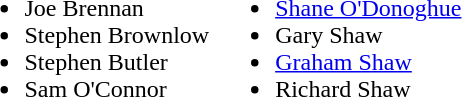<table>
<tr style="vertical-align:top">
<td><br><ul><li>Joe Brennan</li><li>Stephen Brownlow</li><li>Stephen Butler</li><li>Sam O'Connor</li></ul></td>
<td><br><ul><li><a href='#'>Shane O'Donoghue</a></li><li>Gary Shaw</li><li><a href='#'>Graham Shaw</a></li><li>Richard Shaw</li></ul></td>
</tr>
</table>
